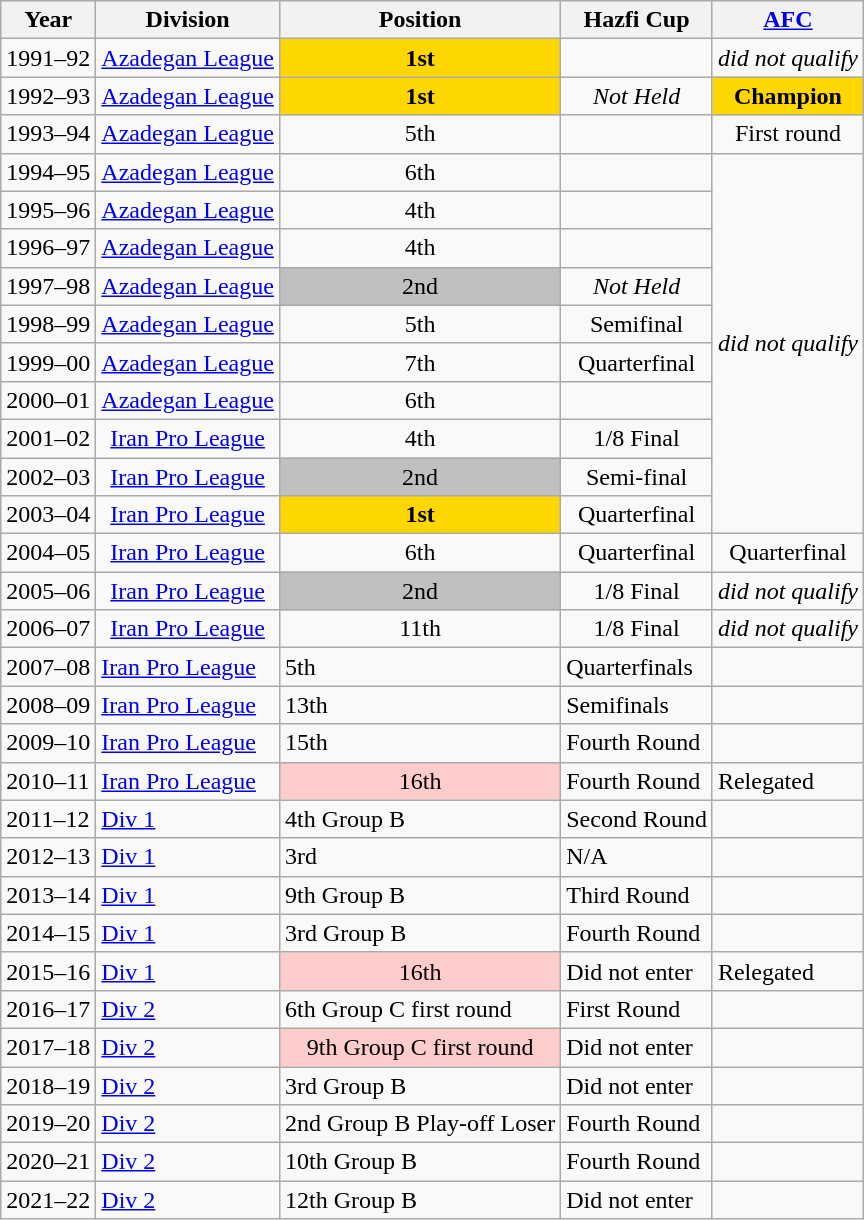<table class="wikitable">
<tr>
<th>Year</th>
<th>Division</th>
<th>Position</th>
<th>Hazfi Cup</th>
<th><a href='#'>AFC</a></th>
</tr>
<tr align="center">
<td>1991–92</td>
<td><a href='#'>Azadegan League</a></td>
<td bgcolor=gold><strong>1st</strong></td>
<td></td>
<td><em>did not qualify</em></td>
</tr>
<tr align="center">
<td>1992–93</td>
<td><a href='#'>Azadegan League</a></td>
<td bgcolor=gold><strong>1st</strong></td>
<td><em>Not Held</em></td>
<td bgcolor=gold><strong>Champion</strong></td>
</tr>
<tr align="center">
<td>1993–94</td>
<td><a href='#'>Azadegan League</a></td>
<td>5th</td>
<td></td>
<td>First round</td>
</tr>
<tr align="center">
<td>1994–95</td>
<td><a href='#'>Azadegan League</a></td>
<td>6th</td>
<td></td>
<td rowspan=10><em>did not qualify</em></td>
</tr>
<tr align="center">
<td>1995–96</td>
<td><a href='#'>Azadegan League</a></td>
<td>4th</td>
<td></td>
</tr>
<tr align="center">
<td>1996–97</td>
<td><a href='#'>Azadegan League</a></td>
<td>4th</td>
<td></td>
</tr>
<tr align="center">
<td>1997–98</td>
<td><a href='#'>Azadegan League</a></td>
<td style="background:silver;">2nd</td>
<td><em>Not Held</em></td>
</tr>
<tr align="center">
<td>1998–99</td>
<td><a href='#'>Azadegan League</a></td>
<td>5th</td>
<td>Semifinal</td>
</tr>
<tr align="center">
<td>1999–00</td>
<td><a href='#'>Azadegan League</a></td>
<td>7th</td>
<td>Quarterfinal</td>
</tr>
<tr align="center">
<td>2000–01</td>
<td><a href='#'>Azadegan League</a></td>
<td>6th</td>
<td></td>
</tr>
<tr align="center">
<td>2001–02</td>
<td><a href='#'>Iran Pro League</a></td>
<td>4th</td>
<td>1/8 Final</td>
</tr>
<tr align="center">
<td>2002–03</td>
<td><a href='#'>Iran Pro League</a></td>
<td style="background:silver;">2nd</td>
<td>Semi-final</td>
</tr>
<tr align="center">
<td>2003–04</td>
<td><a href='#'>Iran Pro League</a></td>
<td bgcolor=gold><strong>1st</strong></td>
<td>Quarterfinal</td>
</tr>
<tr align="center">
<td>2004–05</td>
<td><a href='#'>Iran Pro League</a></td>
<td>6th</td>
<td>Quarterfinal</td>
<td>Quarterfinal</td>
</tr>
<tr align="center">
<td>2005–06</td>
<td><a href='#'>Iran Pro League</a></td>
<td style="background:silver;">2nd</td>
<td>1/8 Final</td>
<td><em>did not qualify</em></td>
</tr>
<tr align="center">
<td>2006–07</td>
<td><a href='#'>Iran Pro League</a></td>
<td>11th</td>
<td>1/8 Final</td>
<td><em>did not qualify</em></td>
</tr>
<tr>
<td>2007–08</td>
<td><a href='#'>Iran Pro League</a></td>
<td>5th</td>
<td>Quarterfinals</td>
<td></td>
</tr>
<tr>
<td>2008–09</td>
<td><a href='#'>Iran Pro League</a></td>
<td>13th</td>
<td>Semifinals</td>
<td></td>
</tr>
<tr>
<td>2009–10</td>
<td><a href='#'>Iran Pro League</a></td>
<td>15th</td>
<td>Fourth Round</td>
<td></td>
</tr>
<tr>
<td>2010–11</td>
<td><a href='#'>Iran Pro League</a></td>
<td style="text-align:center; background:#fcc;">16th</td>
<td>Fourth Round</td>
<td>Relegated</td>
</tr>
<tr>
<td>2011–12</td>
<td><a href='#'>Div 1</a></td>
<td>4th Group B</td>
<td>Second Round</td>
<td></td>
</tr>
<tr>
<td>2012–13</td>
<td><a href='#'>Div 1</a></td>
<td>3rd</td>
<td>N/A</td>
<td></td>
</tr>
<tr>
<td>2013–14</td>
<td><a href='#'>Div 1</a></td>
<td>9th Group B</td>
<td>Third Round</td>
<td></td>
</tr>
<tr>
<td>2014–15</td>
<td><a href='#'>Div 1</a></td>
<td>3rd Group B</td>
<td>Fourth Round</td>
<td></td>
</tr>
<tr>
<td>2015–16</td>
<td><a href='#'>Div 1</a></td>
<td style="text-align:center; background:#fcc;">16th</td>
<td>Did not enter</td>
<td>Relegated</td>
</tr>
<tr>
<td>2016–17</td>
<td><a href='#'>Div 2</a></td>
<td>6th Group C first round</td>
<td>First Round</td>
<td></td>
</tr>
<tr>
<td>2017–18</td>
<td><a href='#'>Div 2</a></td>
<td style="text-align:center; background:#fcc;">9th Group C first round</td>
<td>Did not enter</td>
<td></td>
</tr>
<tr>
<td>2018–19</td>
<td><a href='#'>Div 2</a></td>
<td>3rd Group B</td>
<td>Did not enter</td>
<td></td>
</tr>
<tr>
<td>2019–20</td>
<td><a href='#'>Div 2</a></td>
<td>2nd Group B Play-off Loser</td>
<td>Fourth Round</td>
<td></td>
</tr>
<tr>
<td>2020–21</td>
<td><a href='#'>Div 2</a></td>
<td>10th Group B</td>
<td>Fourth Round</td>
<td></td>
</tr>
<tr>
<td>2021–22</td>
<td><a href='#'>Div 2</a></td>
<td>12th Group B</td>
<td>Did not enter</td>
<td></td>
</tr>
</table>
